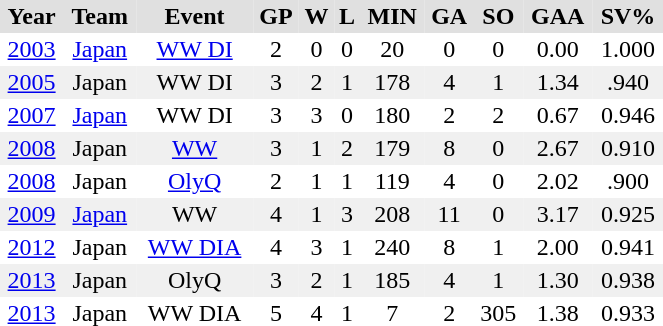<table BORDER="0" CELLPADDING="2" CELLSPACING="0" width="35%">
<tr ALIGN="center" bgcolor="#e0e0e0">
<th>Year</th>
<th>Team</th>
<th>Event</th>
<th>GP</th>
<th>W</th>
<th>L</th>
<th>MIN</th>
<th>GA</th>
<th>SO</th>
<th>GAA</th>
<th>SV%</th>
</tr>
<tr ALIGN="center">
<td><a href='#'>2003</a></td>
<td><a href='#'>Japan</a></td>
<td><a href='#'>WW DI</a></td>
<td>2</td>
<td>0</td>
<td>0</td>
<td>20</td>
<td>0</td>
<td>0</td>
<td>0.00</td>
<td>1.000</td>
</tr>
<tr ALIGN="center" bgcolor="#f0f0f0">
<td><a href='#'>2005</a></td>
<td>Japan</td>
<td>WW DI</td>
<td>3</td>
<td>2</td>
<td>1</td>
<td>178</td>
<td>4</td>
<td>1</td>
<td>1.34</td>
<td>.940</td>
</tr>
<tr ALIGN="center">
<td><a href='#'>2007</a></td>
<td><a href='#'>Japan</a></td>
<td>WW DI</td>
<td>3</td>
<td>3</td>
<td>0</td>
<td>180</td>
<td>2</td>
<td>2</td>
<td>0.67</td>
<td>0.946</td>
</tr>
<tr ALIGN="center" bgcolor="#f0f0f0">
<td><a href='#'>2008</a></td>
<td>Japan</td>
<td><a href='#'>WW</a></td>
<td>3</td>
<td>1</td>
<td>2</td>
<td>179</td>
<td>8</td>
<td>0</td>
<td>2.67</td>
<td>0.910</td>
</tr>
<tr ALIGN="center">
<td><a href='#'>2008</a></td>
<td>Japan</td>
<td><a href='#'>OlyQ</a></td>
<td>2</td>
<td>1</td>
<td>1</td>
<td>119</td>
<td>4</td>
<td>0</td>
<td>2.02</td>
<td>.900</td>
</tr>
<tr ALIGN="center" bgcolor="#f0f0f0">
<td><a href='#'>2009</a></td>
<td><a href='#'>Japan</a></td>
<td>WW</td>
<td>4</td>
<td>1</td>
<td>3</td>
<td>208</td>
<td>11</td>
<td>0</td>
<td>3.17</td>
<td>0.925</td>
</tr>
<tr ALIGN="center">
<td><a href='#'>2012</a></td>
<td>Japan</td>
<td><a href='#'>WW DIA</a></td>
<td>4</td>
<td>3</td>
<td>1</td>
<td>240</td>
<td>8</td>
<td>1</td>
<td>2.00</td>
<td>0.941</td>
</tr>
<tr ALIGN="center" bgcolor="#f0f0f0">
<td><a href='#'>2013</a></td>
<td>Japan</td>
<td>OlyQ</td>
<td>3</td>
<td>2</td>
<td>1</td>
<td>185</td>
<td>4</td>
<td>1</td>
<td>1.30</td>
<td>0.938</td>
</tr>
<tr ALIGN="center">
<td><a href='#'>2013</a></td>
<td>Japan</td>
<td>WW DIA</td>
<td>5</td>
<td>4</td>
<td>1</td>
<td>7</td>
<td>2</td>
<td>305</td>
<td>1.38</td>
<td>0.933</td>
</tr>
</table>
